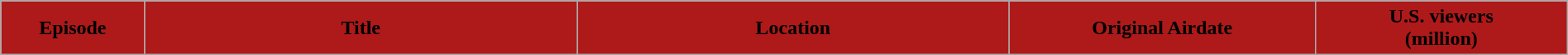<table class="wikitable plainrowheaders"  style="width:100%; background:#fff;">
<tr>
<th style="background:#AE1A1A; width:8%;"><span>Episode</span></th>
<th style="background:#AE1A1A; width:24%;"><span>Title</span></th>
<th style="background:#AE1A1A; width:24%;"><span>Location</span></th>
<th style="background:#AE1A1A; width:17%;"><span>Original Airdate</span></th>
<th style="background:#AE1A1A; width:14%;"><span>U.S. viewers<br>(million)</span><br>




</th>
</tr>
</table>
